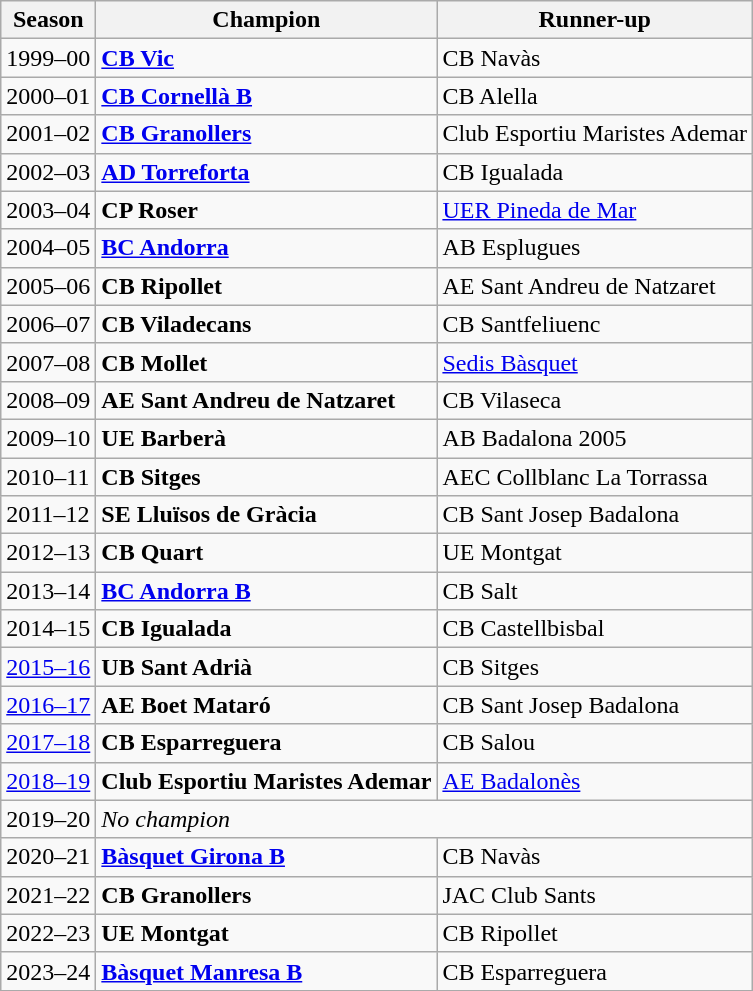<table class="wikitable">
<tr>
<th>Season</th>
<th>Champion</th>
<th>Runner-up</th>
</tr>
<tr>
<td>1999–00</td>
<td><strong><a href='#'>CB Vic</a></strong></td>
<td>CB Navàs</td>
</tr>
<tr>
<td>2000–01</td>
<td><strong><a href='#'>CB Cornellà B</a></strong></td>
<td>CB Alella</td>
</tr>
<tr>
<td>2001–02</td>
<td><strong><a href='#'>CB Granollers</a></strong></td>
<td>Club Esportiu Maristes Ademar</td>
</tr>
<tr>
<td>2002–03</td>
<td><strong><a href='#'>AD Torreforta</a></strong></td>
<td>CB Igualada</td>
</tr>
<tr>
<td>2003–04</td>
<td><strong>CP Roser</strong></td>
<td><a href='#'>UER Pineda de Mar</a></td>
</tr>
<tr>
<td>2004–05</td>
<td><strong><a href='#'>BC Andorra</a></strong></td>
<td>AB Esplugues</td>
</tr>
<tr>
<td>2005–06</td>
<td><strong>CB Ripollet</strong></td>
<td>AE Sant Andreu de Natzaret</td>
</tr>
<tr>
<td>2006–07</td>
<td><strong>CB Viladecans</strong></td>
<td>CB Santfeliuenc</td>
</tr>
<tr>
<td>2007–08</td>
<td><strong>CB Mollet</strong></td>
<td><a href='#'>Sedis Bàsquet</a></td>
</tr>
<tr>
<td>2008–09</td>
<td><strong>AE Sant Andreu de Natzaret</strong></td>
<td>CB Vilaseca</td>
</tr>
<tr>
<td>2009–10</td>
<td><strong>UE Barberà</strong></td>
<td>AB Badalona 2005</td>
</tr>
<tr>
<td>2010–11</td>
<td><strong>CB Sitges</strong></td>
<td>AEC Collblanc La Torrassa</td>
</tr>
<tr>
<td>2011–12</td>
<td><strong>SE Lluïsos de Gràcia</strong></td>
<td>CB Sant Josep Badalona</td>
</tr>
<tr>
<td>2012–13</td>
<td><strong>CB Quart</strong></td>
<td>UE Montgat</td>
</tr>
<tr>
<td>2013–14</td>
<td><strong><a href='#'>BC Andorra B</a></strong></td>
<td>CB Salt</td>
</tr>
<tr>
<td>2014–15</td>
<td><strong>CB Igualada</strong></td>
<td>CB Castellbisbal</td>
</tr>
<tr>
<td><a href='#'>2015–16</a></td>
<td><strong>UB Sant Adrià</strong></td>
<td>CB Sitges</td>
</tr>
<tr>
<td><a href='#'>2016–17</a></td>
<td><strong>AE Boet Mataró</strong></td>
<td>CB Sant Josep Badalona</td>
</tr>
<tr>
<td><a href='#'>2017–18</a></td>
<td><strong>CB Esparreguera</strong></td>
<td>CB Salou</td>
</tr>
<tr>
<td><a href='#'>2018–19</a></td>
<td><strong>Club Esportiu Maristes Ademar</strong></td>
<td><a href='#'>AE Badalonès</a></td>
</tr>
<tr>
<td>2019–20</td>
<td colspan="2"><em>No champion</em></td>
</tr>
<tr>
<td>2020–21</td>
<td><strong><a href='#'>Bàsquet Girona B</a></strong></td>
<td>CB Navàs</td>
</tr>
<tr>
<td>2021–22</td>
<td><strong>CB Granollers</strong></td>
<td>JAC Club Sants</td>
</tr>
<tr>
<td>2022–23</td>
<td><strong>UE Montgat</strong></td>
<td>CB Ripollet</td>
</tr>
<tr>
<td>2023–24</td>
<td><strong><a href='#'>Bàsquet Manresa B</a></strong></td>
<td>CB Esparreguera</td>
</tr>
</table>
